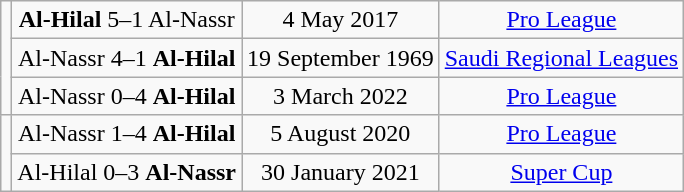<table class="wikitable">
<tr style="text-align:center;">
<td rowspan="3"></td>
<td><strong>Al-Hilal</strong> 5–1 Al-Nassr</td>
<td>4 May 2017</td>
<td rowspan="1"><a href='#'>Pro League</a></td>
</tr>
<tr style="text-align:center;">
<td>Al-Nassr 4–1 <strong>Al-Hilal</strong></td>
<td>19 September 1969</td>
<td><a href='#'>Saudi Regional Leagues</a></td>
</tr>
<tr style="text-align:center;">
<td>Al-Nassr 0–4 <strong>Al-Hilal</strong></td>
<td>3 March 2022</td>
<td><a href='#'>Pro League</a></td>
</tr>
<tr style="text-align:center;">
<td rowspan="2"></td>
<td>Al-Nassr 1–4 <strong>Al-Hilal</strong></td>
<td>5 August 2020</td>
<td><a href='#'>Pro League</a></td>
</tr>
<tr style="text-align:center;">
<td>Al-Hilal 0–3 <strong>Al-Nassr</strong></td>
<td>30 January 2021</td>
<td><a href='#'>Super Cup</a></td>
</tr>
</table>
